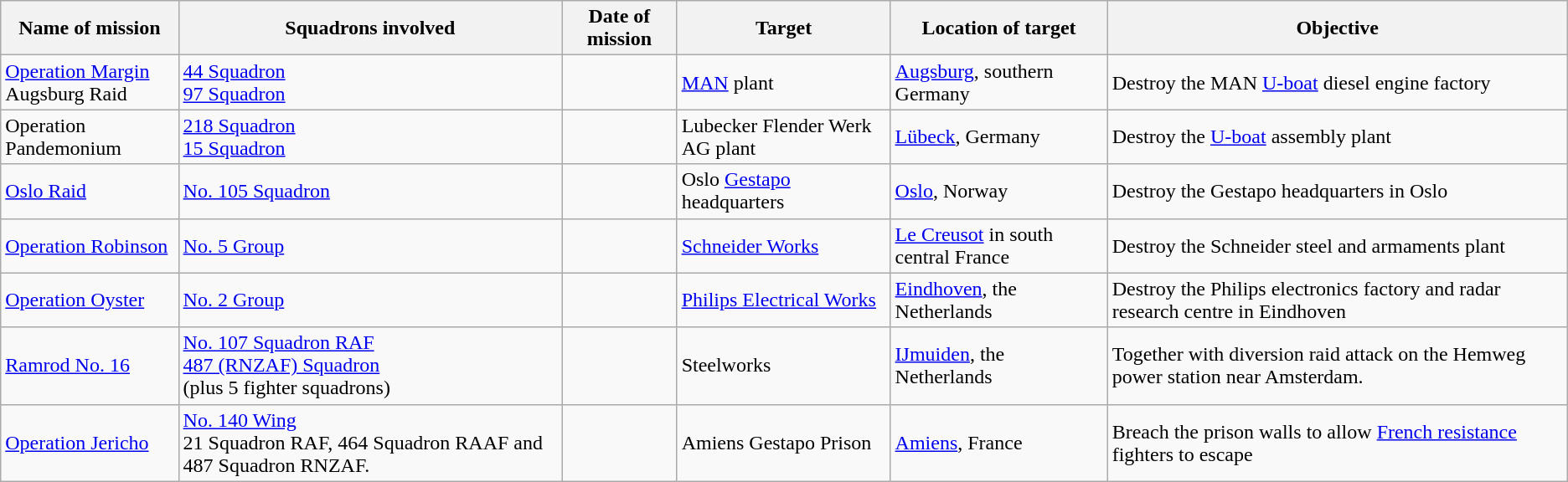<table class="sortable wikitable">
<tr>
<th>Name of mission</th>
<th>Squadrons involved</th>
<th>Date of mission</th>
<th>Target</th>
<th>Location of target</th>
<th class="unsortable">Objective</th>
</tr>
<tr>
<td><a href='#'>Operation Margin</a><br>Augsburg Raid</td>
<td><a href='#'>44 Squadron</a><br><a href='#'>97 Squadron</a></td>
<td></td>
<td><a href='#'>MAN</a> plant</td>
<td><a href='#'>Augsburg</a>, southern Germany</td>
<td>Destroy the MAN <a href='#'>U-boat</a> diesel engine factory</td>
</tr>
<tr>
<td>Operation Pandemonium</td>
<td><a href='#'>218 Squadron</a><br><a href='#'>15 Squadron</a></td>
<td></td>
<td>Lubecker Flender Werk AG plant</td>
<td><a href='#'>Lübeck</a>, Germany</td>
<td>Destroy the <a href='#'>U-boat</a> assembly plant</td>
</tr>
<tr>
<td><a href='#'>Oslo Raid</a></td>
<td><a href='#'>No. 105 Squadron</a></td>
<td></td>
<td>Oslo <a href='#'>Gestapo</a> headquarters</td>
<td><a href='#'>Oslo</a>, Norway</td>
<td>Destroy the Gestapo headquarters in Oslo</td>
</tr>
<tr>
<td><a href='#'>Operation Robinson</a></td>
<td><a href='#'>No. 5 Group</a></td>
<td></td>
<td><a href='#'>Schneider Works</a></td>
<td><a href='#'>Le Creusot</a> in south central France</td>
<td>Destroy the Schneider steel and armaments plant</td>
</tr>
<tr>
<td><a href='#'>Operation Oyster</a></td>
<td><a href='#'>No. 2 Group</a></td>
<td></td>
<td><a href='#'>Philips Electrical Works</a></td>
<td><a href='#'>Eindhoven</a>, the Netherlands</td>
<td>Destroy the Philips electronics factory and radar research centre in Eindhoven</td>
</tr>
<tr>
<td><a href='#'>Ramrod No. 16</a></td>
<td><a href='#'>No. 107 Squadron RAF</a><br><a href='#'>487 (RNZAF) Squadron</a><br>(plus 5 fighter squadrons)</td>
<td></td>
<td>Steelworks</td>
<td><a href='#'>IJmuiden</a>, the Netherlands</td>
<td>Together with diversion raid attack on the Hemweg power station near Amsterdam.</td>
</tr>
<tr>
<td><a href='#'>Operation Jericho</a></td>
<td><a href='#'>No. 140 Wing</a><br>21 Squadron RAF, 464 Squadron RAAF and 487 Squadron RNZAF.</td>
<td></td>
<td>Amiens Gestapo Prison</td>
<td><a href='#'>Amiens</a>, France</td>
<td>Breach the prison walls to allow <a href='#'>French resistance</a> fighters to escape</td>
</tr>
</table>
